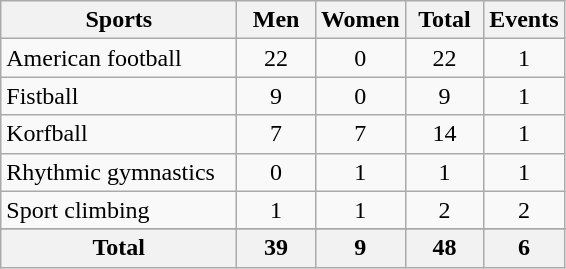<table class="wikitable sortable" style="text-align:center;">
<tr>
<th width=150>Sports</th>
<th width=45>Men</th>
<th width=45>Women</th>
<th width=45>Total</th>
<th width=45>Events</th>
</tr>
<tr>
<td align=left>American football</td>
<td>22</td>
<td>0</td>
<td>22</td>
<td>1</td>
</tr>
<tr>
<td align=left>Fistball</td>
<td>9</td>
<td>0</td>
<td>9</td>
<td>1</td>
</tr>
<tr>
<td align=left>Korfball</td>
<td>7</td>
<td>7</td>
<td>14</td>
<td>1</td>
</tr>
<tr>
<td align=left>Rhythmic gymnastics</td>
<td>0</td>
<td>1</td>
<td>1</td>
<td>1</td>
</tr>
<tr>
<td align=left>Sport climbing</td>
<td>1</td>
<td>1</td>
<td>2</td>
<td>2</td>
</tr>
<tr>
</tr>
<tr class="sortbottom">
<th>Total</th>
<th>39</th>
<th>9</th>
<th>48</th>
<th>6</th>
</tr>
</table>
